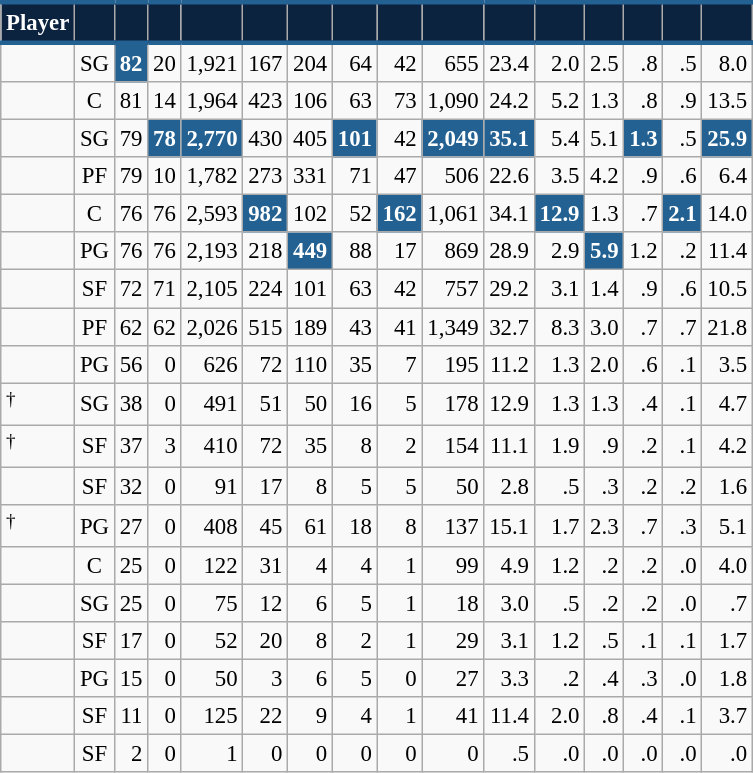<table class="wikitable sortable" style="font-size: 95%; text-align:right;">
<tr>
<th style="background:#0C2340; color:#FFFFFF; border-top:#236192 3px solid; border-bottom:#236192 3px solid;">Player</th>
<th style="background:#0C2340; color:#FFFFFF; border-top:#236192 3px solid; border-bottom:#236192 3px solid;"></th>
<th style="background:#0C2340; color:#FFFFFF; border-top:#236192 3px solid; border-bottom:#236192 3px solid;"></th>
<th style="background:#0C2340; color:#FFFFFF; border-top:#236192 3px solid; border-bottom:#236192 3px solid;"></th>
<th style="background:#0C2340; color:#FFFFFF; border-top:#236192 3px solid; border-bottom:#236192 3px solid;"></th>
<th style="background:#0C2340; color:#FFFFFF; border-top:#236192 3px solid; border-bottom:#236192 3px solid;"></th>
<th style="background:#0C2340; color:#FFFFFF; border-top:#236192 3px solid; border-bottom:#236192 3px solid;"></th>
<th style="background:#0C2340; color:#FFFFFF; border-top:#236192 3px solid; border-bottom:#236192 3px solid;"></th>
<th style="background:#0C2340; color:#FFFFFF; border-top:#236192 3px solid; border-bottom:#236192 3px solid;"></th>
<th style="background:#0C2340; color:#FFFFFF; border-top:#236192 3px solid; border-bottom:#236192 3px solid;"></th>
<th style="background:#0C2340; color:#FFFFFF; border-top:#236192 3px solid; border-bottom:#236192 3px solid;"></th>
<th style="background:#0C2340; color:#FFFFFF; border-top:#236192 3px solid; border-bottom:#236192 3px solid;"></th>
<th style="background:#0C2340; color:#FFFFFF; border-top:#236192 3px solid; border-bottom:#236192 3px solid;"></th>
<th style="background:#0C2340; color:#FFFFFF; border-top:#236192 3px solid; border-bottom:#236192 3px solid;"></th>
<th style="background:#0C2340; color:#FFFFFF; border-top:#236192 3px solid; border-bottom:#236192 3px solid;"></th>
<th style="background:#0C2340; color:#FFFFFF; border-top:#236192 3px solid; border-bottom:#236192 3px solid;"></th>
</tr>
<tr>
<td style="text-align:left;"></td>
<td style="text-align:center;">SG</td>
<td style="background:#236192; color:#FFFFFF;"><strong>82</strong></td>
<td>20</td>
<td>1,921</td>
<td>167</td>
<td>204</td>
<td>64</td>
<td>42</td>
<td>655</td>
<td>23.4</td>
<td>2.0</td>
<td>2.5</td>
<td>.8</td>
<td>.5</td>
<td>8.0</td>
</tr>
<tr>
<td style="text-align:left;"></td>
<td style="text-align:center;">C</td>
<td>81</td>
<td>14</td>
<td>1,964</td>
<td>423</td>
<td>106</td>
<td>63</td>
<td>73</td>
<td>1,090</td>
<td>24.2</td>
<td>5.2</td>
<td>1.3</td>
<td>.8</td>
<td>.9</td>
<td>13.5</td>
</tr>
<tr>
<td style="text-align:left;"></td>
<td style="text-align:center;">SG</td>
<td>79</td>
<td style="background:#236192; color:#FFFFFF;"><strong>78</strong></td>
<td style="background:#236192; color:#FFFFFF;"><strong>2,770</strong></td>
<td>430</td>
<td>405</td>
<td style="background:#236192; color:#FFFFFF;"><strong>101</strong></td>
<td>42</td>
<td style="background:#236192; color:#FFFFFF;"><strong>2,049</strong></td>
<td style="background:#236192; color:#FFFFFF;"><strong>35.1</strong></td>
<td>5.4</td>
<td>5.1</td>
<td style="background:#236192; color:#FFFFFF;"><strong>1.3</strong></td>
<td>.5</td>
<td style="background:#236192; color:#FFFFFF;"><strong>25.9</strong></td>
</tr>
<tr>
<td style="text-align:left;"></td>
<td style="text-align:center;">PF</td>
<td>79</td>
<td>10</td>
<td>1,782</td>
<td>273</td>
<td>331</td>
<td>71</td>
<td>47</td>
<td>506</td>
<td>22.6</td>
<td>3.5</td>
<td>4.2</td>
<td>.9</td>
<td>.6</td>
<td>6.4</td>
</tr>
<tr>
<td style="text-align:left;"></td>
<td style="text-align:center;">C</td>
<td>76</td>
<td>76</td>
<td>2,593</td>
<td style="background:#236192; color:#FFFFFF;"><strong>982</strong></td>
<td>102</td>
<td>52</td>
<td style="background:#236192; color:#FFFFFF;"><strong>162</strong></td>
<td>1,061</td>
<td>34.1</td>
<td style="background:#236192; color:#FFFFFF;"><strong>12.9</strong></td>
<td>1.3</td>
<td>.7</td>
<td style="background:#236192; color:#FFFFFF;"><strong>2.1</strong></td>
<td>14.0</td>
</tr>
<tr>
<td style="text-align:left;"></td>
<td style="text-align:center;">PG</td>
<td>76</td>
<td>76</td>
<td>2,193</td>
<td>218</td>
<td style="background:#236192; color:#FFFFFF;"><strong>449</strong></td>
<td>88</td>
<td>17</td>
<td>869</td>
<td>28.9</td>
<td>2.9</td>
<td style="background:#236192; color:#FFFFFF;"><strong>5.9</strong></td>
<td>1.2</td>
<td>.2</td>
<td>11.4</td>
</tr>
<tr>
<td style="text-align:left;"></td>
<td style="text-align:center;">SF</td>
<td>72</td>
<td>71</td>
<td>2,105</td>
<td>224</td>
<td>101</td>
<td>63</td>
<td>42</td>
<td>757</td>
<td>29.2</td>
<td>3.1</td>
<td>1.4</td>
<td>.9</td>
<td>.6</td>
<td>10.5</td>
</tr>
<tr>
<td style="text-align:left;"></td>
<td style="text-align:center;">PF</td>
<td>62</td>
<td>62</td>
<td>2,026</td>
<td>515</td>
<td>189</td>
<td>43</td>
<td>41</td>
<td>1,349</td>
<td>32.7</td>
<td>8.3</td>
<td>3.0</td>
<td>.7</td>
<td>.7</td>
<td>21.8</td>
</tr>
<tr>
<td style="text-align:left;"></td>
<td style="text-align:center;">PG</td>
<td>56</td>
<td>0</td>
<td>626</td>
<td>72</td>
<td>110</td>
<td>35</td>
<td>7</td>
<td>195</td>
<td>11.2</td>
<td>1.3</td>
<td>2.0</td>
<td>.6</td>
<td>.1</td>
<td>3.5</td>
</tr>
<tr>
<td style="text-align:left;"><sup>†</sup></td>
<td style="text-align:center;">SG</td>
<td>38</td>
<td>0</td>
<td>491</td>
<td>51</td>
<td>50</td>
<td>16</td>
<td>5</td>
<td>178</td>
<td>12.9</td>
<td>1.3</td>
<td>1.3</td>
<td>.4</td>
<td>.1</td>
<td>4.7</td>
</tr>
<tr>
<td style="text-align:left;"><sup>†</sup></td>
<td style="text-align:center;">SF</td>
<td>37</td>
<td>3</td>
<td>410</td>
<td>72</td>
<td>35</td>
<td>8</td>
<td>2</td>
<td>154</td>
<td>11.1</td>
<td>1.9</td>
<td>.9</td>
<td>.2</td>
<td>.1</td>
<td>4.2</td>
</tr>
<tr>
<td style="text-align:left;"></td>
<td style="text-align:center;">SF</td>
<td>32</td>
<td>0</td>
<td>91</td>
<td>17</td>
<td>8</td>
<td>5</td>
<td>5</td>
<td>50</td>
<td>2.8</td>
<td>.5</td>
<td>.3</td>
<td>.2</td>
<td>.2</td>
<td>1.6</td>
</tr>
<tr>
<td style="text-align:left;"><sup>†</sup></td>
<td style="text-align:center;">PG</td>
<td>27</td>
<td>0</td>
<td>408</td>
<td>45</td>
<td>61</td>
<td>18</td>
<td>8</td>
<td>137</td>
<td>15.1</td>
<td>1.7</td>
<td>2.3</td>
<td>.7</td>
<td>.3</td>
<td>5.1</td>
</tr>
<tr>
<td style="text-align:left;"></td>
<td style="text-align:center;">C</td>
<td>25</td>
<td>0</td>
<td>122</td>
<td>31</td>
<td>4</td>
<td>4</td>
<td>1</td>
<td>99</td>
<td>4.9</td>
<td>1.2</td>
<td>.2</td>
<td>.2</td>
<td>.0</td>
<td>4.0</td>
</tr>
<tr>
<td style="text-align:left;"></td>
<td style="text-align:center;">SG</td>
<td>25</td>
<td>0</td>
<td>75</td>
<td>12</td>
<td>6</td>
<td>5</td>
<td>1</td>
<td>18</td>
<td>3.0</td>
<td>.5</td>
<td>.2</td>
<td>.2</td>
<td>.0</td>
<td>.7</td>
</tr>
<tr>
<td style="text-align:left;"></td>
<td style="text-align:center;">SF</td>
<td>17</td>
<td>0</td>
<td>52</td>
<td>20</td>
<td>8</td>
<td>2</td>
<td>1</td>
<td>29</td>
<td>3.1</td>
<td>1.2</td>
<td>.5</td>
<td>.1</td>
<td>.1</td>
<td>1.7</td>
</tr>
<tr>
<td style="text-align:left;"></td>
<td style="text-align:center;">PG</td>
<td>15</td>
<td>0</td>
<td>50</td>
<td>3</td>
<td>6</td>
<td>5</td>
<td>0</td>
<td>27</td>
<td>3.3</td>
<td>.2</td>
<td>.4</td>
<td>.3</td>
<td>.0</td>
<td>1.8</td>
</tr>
<tr>
<td style="text-align:left;"></td>
<td style="text-align:center;">SF</td>
<td>11</td>
<td>0</td>
<td>125</td>
<td>22</td>
<td>9</td>
<td>4</td>
<td>1</td>
<td>41</td>
<td>11.4</td>
<td>2.0</td>
<td>.8</td>
<td>.4</td>
<td>.1</td>
<td>3.7</td>
</tr>
<tr>
<td style="text-align:left;"></td>
<td style="text-align:center;">SF</td>
<td>2</td>
<td>0</td>
<td>1</td>
<td>0</td>
<td>0</td>
<td>0</td>
<td>0</td>
<td>0</td>
<td>.5</td>
<td>.0</td>
<td>.0</td>
<td>.0</td>
<td>.0</td>
<td>.0</td>
</tr>
</table>
